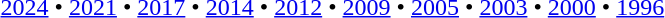<table id=toc class=toc summary=Contents>
<tr>
<td align=center><br><a href='#'>2024</a> • <a href='#'>2021</a> • <a href='#'>2017</a> • <a href='#'>2014</a> • <a href='#'>2012</a> • <a href='#'>2009</a> • <a href='#'>2005</a> • <a href='#'>2003</a> • <a href='#'>2000</a> • <a href='#'>1996</a></td>
</tr>
</table>
